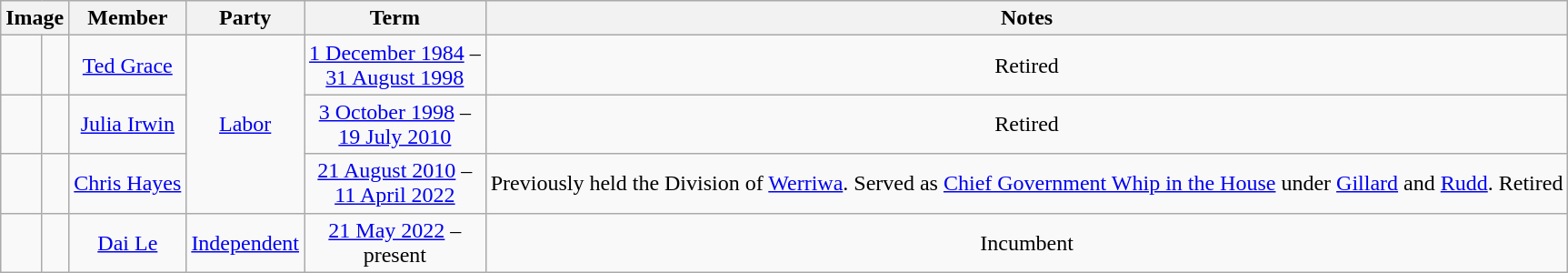<table class="wikitable" style="text-align:center">
<tr>
<th colspan=2>Image</th>
<th>Member</th>
<th>Party</th>
<th>Term</th>
<th>Notes</th>
</tr>
<tr>
<td> </td>
<td></td>
<td><a href='#'>Ted Grace</a><br></td>
<td rowspan="3"><a href='#'>Labor</a></td>
<td nowrap><a href='#'>1 December 1984</a> –<br><a href='#'>31 August 1998</a></td>
<td>Retired</td>
</tr>
<tr>
<td> </td>
<td></td>
<td><a href='#'>Julia Irwin</a><br></td>
<td nowrap><a href='#'>3 October 1998</a> –<br><a href='#'>19 July 2010</a></td>
<td>Retired</td>
</tr>
<tr>
<td> </td>
<td></td>
<td><a href='#'>Chris Hayes</a><br></td>
<td nowrap><a href='#'>21 August 2010</a> –<br><a href='#'>11 April 2022</a></td>
<td>Previously held the Division of <a href='#'>Werriwa</a>. Served as <a href='#'>Chief Government Whip in the House</a> under <a href='#'>Gillard</a> and <a href='#'>Rudd</a>. Retired</td>
</tr>
<tr>
<td> </td>
<td></td>
<td><a href='#'>Dai Le</a><br></td>
<td><a href='#'>Independent</a></td>
<td nowrap><a href='#'>21 May 2022</a> –<br>present</td>
<td>Incumbent</td>
</tr>
</table>
